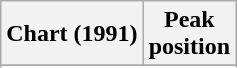<table class="wikitable plainrowheaders sortable">
<tr>
<th scope="col">Chart (1991)</th>
<th scope="col">Peak<br>position</th>
</tr>
<tr>
</tr>
<tr>
</tr>
<tr>
</tr>
</table>
